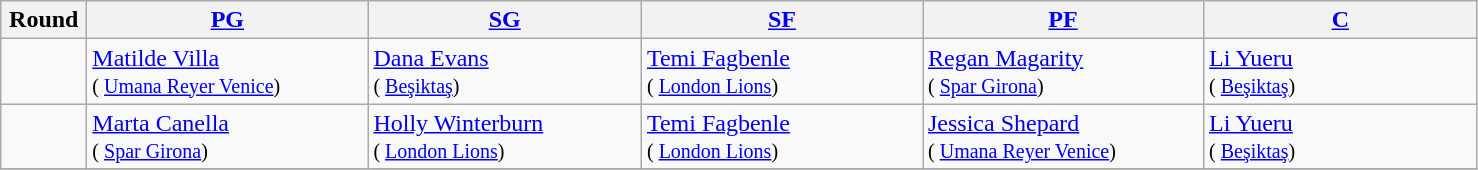<table class="wikitable sortable" style="text-align: center;">
<tr>
<th style="width:50px;">Round</th>
<th style="width:180px;"><a href='#'>PG</a></th>
<th style="width:175px;"><a href='#'>SG</a></th>
<th style="width:180px;"><a href='#'>SF</a></th>
<th style="width:180px;"><a href='#'>PF</a></th>
<th style="width:175px;"><a href='#'>C</a></th>
</tr>
<tr>
<td></td>
<td style="text-align:left;"> <a href='#'>Matilde Villa</a><br><small>( <a href='#'>Umana Reyer Venice</a>)</small></td>
<td style="text-align:left;"> <a href='#'>Dana Evans</a><br><small>( <a href='#'>Beşiktaş</a>)</small></td>
<td style="text-align:left;"> <a href='#'>Temi Fagbenle</a><br><small>( <a href='#'>London Lions</a>)</small></td>
<td style="text-align:left;"> <a href='#'>Regan Magarity</a><br><small>( <a href='#'>Spar Girona</a>)</small></td>
<td style="text-align:left;"> <a href='#'>Li Yueru</a><br><small>( <a href='#'>Beşiktaş</a>)</small></td>
</tr>
<tr>
<td></td>
<td style="text-align:left;"> <a href='#'>Marta Canella</a><br><small>( <a href='#'>Spar Girona</a>)</small></td>
<td style="text-align:left;"> <a href='#'>Holly Winterburn</a><br><small>( <a href='#'>London Lions</a>)</small></td>
<td style="text-align:left;"> <a href='#'>Temi Fagbenle</a><br><small>( <a href='#'>London Lions</a>)</small></td>
<td style="text-align:left;"> <a href='#'>Jessica Shepard</a><br><small>( <a href='#'>Umana Reyer Venice</a>)</small></td>
<td style="text-align:left;"> <a href='#'>Li Yueru</a><br><small>( <a href='#'>Beşiktaş</a>)</small></td>
</tr>
<tr>
</tr>
</table>
